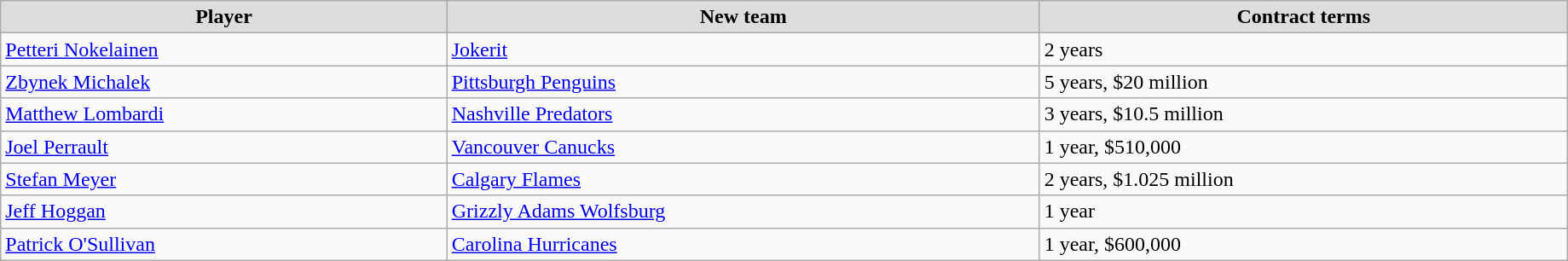<table class="wikitable" width=97%>
<tr align="center" bgcolor="#dddddd">
<td><strong>Player</strong></td>
<td><strong>New team</strong></td>
<td><strong>Contract terms</strong></td>
</tr>
<tr>
<td><a href='#'>Petteri Nokelainen</a></td>
<td><a href='#'>Jokerit</a></td>
<td>2 years</td>
</tr>
<tr>
<td><a href='#'>Zbynek Michalek</a></td>
<td><a href='#'>Pittsburgh Penguins</a></td>
<td>5 years, $20 million</td>
</tr>
<tr>
<td><a href='#'>Matthew Lombardi</a></td>
<td><a href='#'>Nashville Predators</a></td>
<td>3 years, $10.5 million</td>
</tr>
<tr>
<td><a href='#'>Joel Perrault</a></td>
<td><a href='#'>Vancouver Canucks</a></td>
<td>1 year, $510,000</td>
</tr>
<tr>
<td><a href='#'>Stefan Meyer</a></td>
<td><a href='#'>Calgary Flames</a></td>
<td>2 years, $1.025 million</td>
</tr>
<tr>
<td><a href='#'>Jeff Hoggan</a></td>
<td><a href='#'>Grizzly Adams Wolfsburg</a></td>
<td>1 year</td>
</tr>
<tr>
<td><a href='#'>Patrick O'Sullivan</a></td>
<td><a href='#'>Carolina Hurricanes</a></td>
<td>1 year, $600,000</td>
</tr>
</table>
